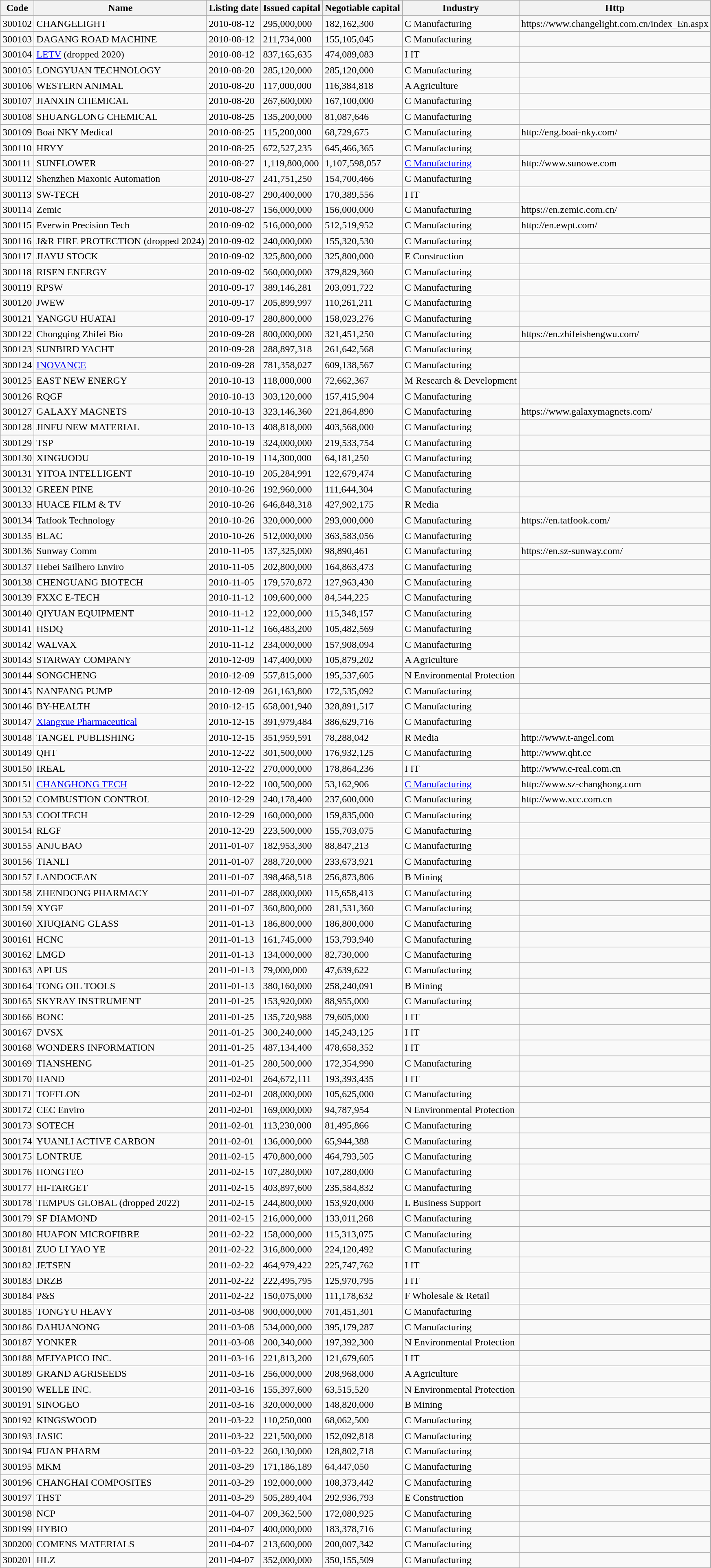<table class=wikitable>
<tr>
<th>Code</th>
<th>Name</th>
<th>Listing date</th>
<th>Issued capital</th>
<th>Negotiable capital</th>
<th>Industry</th>
<th>Http</th>
</tr>
<tr>
<td>300102</td>
<td>CHANGELIGHT</td>
<td>2010-08-12</td>
<td>295,000,000</td>
<td>182,162,300</td>
<td>C Manufacturing</td>
<td>https://www.changelight.com.cn/index_En.aspx</td>
</tr>
<tr>
<td>300103</td>
<td>DAGANG ROAD MACHINE</td>
<td>2010-08-12</td>
<td>211,734,000</td>
<td>155,105,045</td>
<td>C Manufacturing</td>
<td></td>
</tr>
<tr>
<td>300104</td>
<td><a href='#'>LETV</a> (dropped 2020)</td>
<td>2010-08-12</td>
<td>837,165,635</td>
<td>474,089,083</td>
<td>I IT</td>
<td></td>
</tr>
<tr>
<td>300105</td>
<td>LONGYUAN TECHNOLOGY</td>
<td>2010-08-20</td>
<td>285,120,000</td>
<td>285,120,000</td>
<td>C Manufacturing</td>
<td></td>
</tr>
<tr>
<td>300106</td>
<td>WESTERN ANIMAL</td>
<td>2010-08-20</td>
<td>117,000,000</td>
<td>116,384,818</td>
<td>A Agriculture</td>
<td></td>
</tr>
<tr>
<td>300107</td>
<td>JIANXIN CHEMICAL</td>
<td>2010-08-20</td>
<td>267,600,000</td>
<td>167,100,000</td>
<td>C Manufacturing</td>
<td></td>
</tr>
<tr>
<td>300108</td>
<td>SHUANGLONG CHEMICAL</td>
<td>2010-08-25</td>
<td>135,200,000</td>
<td>81,087,646</td>
<td>C Manufacturing</td>
<td></td>
</tr>
<tr>
<td>300109</td>
<td>Boai NKY Medical</td>
<td>2010-08-25</td>
<td>115,200,000</td>
<td>68,729,675</td>
<td>C Manufacturing</td>
<td>http://eng.boai-nky.com/</td>
</tr>
<tr>
<td>300110</td>
<td>HRYY</td>
<td>2010-08-25</td>
<td>672,527,235</td>
<td>645,466,365</td>
<td>C Manufacturing</td>
<td></td>
</tr>
<tr>
<td>300111</td>
<td>SUNFLOWER</td>
<td>2010-08-27</td>
<td>1,119,800,000</td>
<td>1,107,598,057</td>
<td><a href='#'>C Manufacturing</a></td>
<td>http://www.sunowe.com</td>
</tr>
<tr>
<td>300112</td>
<td>Shenzhen Maxonic Automation</td>
<td>2010-08-27</td>
<td>241,751,250</td>
<td>154,700,466</td>
<td>C Manufacturing</td>
<td></td>
</tr>
<tr>
<td>300113</td>
<td>SW-TECH</td>
<td>2010-08-27</td>
<td>290,400,000</td>
<td>170,389,556</td>
<td>I IT</td>
<td></td>
</tr>
<tr>
<td>300114</td>
<td>Zemic</td>
<td>2010-08-27</td>
<td>156,000,000</td>
<td>156,000,000</td>
<td>C Manufacturing</td>
<td>https://en.zemic.com.cn/</td>
</tr>
<tr>
<td>300115</td>
<td>Everwin Precision Tech</td>
<td>2010-09-02</td>
<td>516,000,000</td>
<td>512,519,952</td>
<td>C Manufacturing</td>
<td>http://en.ewpt.com/</td>
</tr>
<tr>
<td>300116</td>
<td>J&R FIRE PROTECTION (dropped 2024)</td>
<td>2010-09-02</td>
<td>240,000,000</td>
<td>155,320,530</td>
<td>C Manufacturing</td>
<td></td>
</tr>
<tr>
<td>300117</td>
<td>JIAYU STOCK</td>
<td>2010-09-02</td>
<td>325,800,000</td>
<td>325,800,000</td>
<td>E Construction</td>
<td></td>
</tr>
<tr>
<td>300118</td>
<td>RISEN ENERGY</td>
<td>2010-09-02</td>
<td>560,000,000</td>
<td>379,829,360</td>
<td>C Manufacturing</td>
<td></td>
</tr>
<tr>
<td>300119</td>
<td>RPSW</td>
<td>2010-09-17</td>
<td>389,146,281</td>
<td>203,091,722</td>
<td>C Manufacturing</td>
<td></td>
</tr>
<tr>
<td>300120</td>
<td>JWEW</td>
<td>2010-09-17</td>
<td>205,899,997</td>
<td>110,261,211</td>
<td>C Manufacturing</td>
<td></td>
</tr>
<tr>
<td>300121</td>
<td>YANGGU HUATAI</td>
<td>2010-09-17</td>
<td>280,800,000</td>
<td>158,023,276</td>
<td>C Manufacturing</td>
<td></td>
</tr>
<tr>
<td>300122</td>
<td>Chongqing Zhifei Bio</td>
<td>2010-09-28</td>
<td>800,000,000</td>
<td>321,451,250</td>
<td>C Manufacturing</td>
<td>https://en.zhifeishengwu.com/</td>
</tr>
<tr>
<td>300123</td>
<td>SUNBIRD YACHT</td>
<td>2010-09-28</td>
<td>288,897,318</td>
<td>261,642,568</td>
<td>C Manufacturing</td>
<td></td>
</tr>
<tr>
<td>300124</td>
<td><a href='#'>INOVANCE</a></td>
<td>2010-09-28</td>
<td>781,358,027</td>
<td>609,138,567</td>
<td>C Manufacturing</td>
<td></td>
</tr>
<tr>
<td>300125</td>
<td>EAST NEW ENERGY</td>
<td>2010-10-13</td>
<td>118,000,000</td>
<td>72,662,367</td>
<td>M Research & Development</td>
<td></td>
</tr>
<tr>
<td>300126</td>
<td>RQGF</td>
<td>2010-10-13</td>
<td>303,120,000</td>
<td>157,415,904</td>
<td>C Manufacturing</td>
<td></td>
</tr>
<tr>
<td>300127</td>
<td>GALAXY MAGNETS</td>
<td>2010-10-13</td>
<td>323,146,360</td>
<td>221,864,890</td>
<td>C Manufacturing</td>
<td>https://www.galaxymagnets.com/</td>
</tr>
<tr>
<td>300128</td>
<td>JINFU NEW MATERIAL</td>
<td>2010-10-13</td>
<td>408,818,000</td>
<td>403,568,000</td>
<td>C Manufacturing</td>
<td></td>
</tr>
<tr>
<td>300129</td>
<td>TSP</td>
<td>2010-10-19</td>
<td>324,000,000</td>
<td>219,533,754</td>
<td>C Manufacturing</td>
<td></td>
</tr>
<tr>
<td>300130</td>
<td>XINGUODU</td>
<td>2010-10-19</td>
<td>114,300,000</td>
<td>64,181,250</td>
<td>C Manufacturing</td>
<td></td>
</tr>
<tr>
<td>300131</td>
<td>YITOA INTELLIGENT</td>
<td>2010-10-19</td>
<td>205,284,991</td>
<td>122,679,474</td>
<td>C Manufacturing</td>
<td></td>
</tr>
<tr>
<td>300132</td>
<td>GREEN PINE</td>
<td>2010-10-26</td>
<td>192,960,000</td>
<td>111,644,304</td>
<td>C Manufacturing</td>
<td></td>
</tr>
<tr>
<td>300133</td>
<td>HUACE FILM & TV</td>
<td>2010-10-26</td>
<td>646,848,318</td>
<td>427,902,175</td>
<td>R Media</td>
<td></td>
</tr>
<tr>
<td>300134</td>
<td>Tatfook Technology</td>
<td>2010-10-26</td>
<td>320,000,000</td>
<td>293,000,000</td>
<td>C Manufacturing</td>
<td>https://en.tatfook.com/</td>
</tr>
<tr>
<td>300135</td>
<td>BLAC</td>
<td>2010-10-26</td>
<td>512,000,000</td>
<td>363,583,056</td>
<td>C Manufacturing</td>
<td></td>
</tr>
<tr>
<td>300136</td>
<td>Sunway Comm</td>
<td>2010-11-05</td>
<td>137,325,000</td>
<td>98,890,461</td>
<td>C Manufacturing</td>
<td>https://en.sz-sunway.com/</td>
</tr>
<tr>
<td>300137</td>
<td>Hebei Sailhero Enviro</td>
<td>2010-11-05</td>
<td>202,800,000</td>
<td>164,863,473</td>
<td>C Manufacturing</td>
<td></td>
</tr>
<tr>
<td>300138</td>
<td>CHENGUANG BIOTECH</td>
<td>2010-11-05</td>
<td>179,570,872</td>
<td>127,963,430</td>
<td>C Manufacturing</td>
<td></td>
</tr>
<tr>
<td>300139</td>
<td>FXXC E-TECH</td>
<td>2010-11-12</td>
<td>109,600,000</td>
<td>84,544,225</td>
<td>C Manufacturing</td>
<td></td>
</tr>
<tr>
<td>300140</td>
<td>QIYUAN EQUIPMENT</td>
<td>2010-11-12</td>
<td>122,000,000</td>
<td>115,348,157</td>
<td>C Manufacturing</td>
<td></td>
</tr>
<tr>
<td>300141</td>
<td>HSDQ</td>
<td>2010-11-12</td>
<td>166,483,200</td>
<td>105,482,569</td>
<td>C Manufacturing</td>
<td></td>
</tr>
<tr>
<td>300142</td>
<td>WALVAX</td>
<td>2010-11-12</td>
<td>234,000,000</td>
<td>157,908,094</td>
<td>C Manufacturing</td>
<td></td>
</tr>
<tr>
<td>300143</td>
<td>STARWAY COMPANY</td>
<td>2010-12-09</td>
<td>147,400,000</td>
<td>105,879,202</td>
<td>A Agriculture</td>
<td></td>
</tr>
<tr>
<td>300144</td>
<td>SONGCHENG</td>
<td>2010-12-09</td>
<td>557,815,000</td>
<td>195,537,605</td>
<td>N Environmental Protection</td>
<td></td>
</tr>
<tr>
<td>300145</td>
<td>NANFANG PUMP</td>
<td>2010-12-09</td>
<td>261,163,800</td>
<td>172,535,092</td>
<td>C Manufacturing</td>
<td></td>
</tr>
<tr>
<td>300146</td>
<td>BY-HEALTH</td>
<td>2010-12-15</td>
<td>658,001,940</td>
<td>328,891,517</td>
<td>C Manufacturing</td>
<td></td>
</tr>
<tr>
<td>300147</td>
<td><a href='#'>Xiangxue Pharmaceutical</a></td>
<td>2010-12-15</td>
<td>391,979,484</td>
<td>386,629,716</td>
<td>C Manufacturing</td>
<td></td>
</tr>
<tr>
<td>300148</td>
<td>TANGEL PUBLISHING</td>
<td>2010-12-15</td>
<td>351,959,591</td>
<td>78,288,042</td>
<td>R Media</td>
<td>http://www.t-angel.com</td>
</tr>
<tr>
<td>300149</td>
<td>QHT</td>
<td>2010-12-22</td>
<td>301,500,000</td>
<td>176,932,125</td>
<td>C Manufacturing</td>
<td>http://www.qht.cc</td>
</tr>
<tr>
<td>300150</td>
<td>IREAL</td>
<td>2010-12-22</td>
<td>270,000,000</td>
<td>178,864,236</td>
<td>I IT</td>
<td>http://www.c-real.com.cn</td>
</tr>
<tr>
<td>300151</td>
<td><a href='#'>CHANGHONG TECH</a></td>
<td>2010-12-22</td>
<td>100,500,000</td>
<td>53,162,906</td>
<td><a href='#'>C Manufacturing</a></td>
<td>http://www.sz-changhong.com</td>
</tr>
<tr>
<td>300152</td>
<td>COMBUSTION CONTROL</td>
<td>2010-12-29</td>
<td>240,178,400</td>
<td>237,600,000</td>
<td>C Manufacturing</td>
<td>http://www.xcc.com.cn</td>
</tr>
<tr>
<td>300153</td>
<td>COOLTECH</td>
<td>2010-12-29</td>
<td>160,000,000</td>
<td>159,835,000</td>
<td>C Manufacturing</td>
<td></td>
</tr>
<tr>
<td>300154</td>
<td>RLGF</td>
<td>2010-12-29</td>
<td>223,500,000</td>
<td>155,703,075</td>
<td>C Manufacturing</td>
<td></td>
</tr>
<tr>
<td>300155</td>
<td>ANJUBAO</td>
<td>2011-01-07</td>
<td>182,953,300</td>
<td>88,847,213</td>
<td>C Manufacturing</td>
<td></td>
</tr>
<tr>
<td>300156</td>
<td>TIANLI</td>
<td>2011-01-07</td>
<td>288,720,000</td>
<td>233,673,921</td>
<td>C Manufacturing</td>
<td></td>
</tr>
<tr>
<td>300157</td>
<td>LANDOCEAN</td>
<td>2011-01-07</td>
<td>398,468,518</td>
<td>256,873,806</td>
<td>B Mining</td>
<td></td>
</tr>
<tr>
<td>300158</td>
<td>ZHENDONG PHARMACY</td>
<td>2011-01-07</td>
<td>288,000,000</td>
<td>115,658,413</td>
<td>C Manufacturing</td>
<td></td>
</tr>
<tr>
<td>300159</td>
<td>XYGF</td>
<td>2011-01-07</td>
<td>360,800,000</td>
<td>281,531,360</td>
<td>C Manufacturing</td>
<td></td>
</tr>
<tr>
<td>300160</td>
<td>XIUQIANG GLASS</td>
<td>2011-01-13</td>
<td>186,800,000</td>
<td>186,800,000</td>
<td>C Manufacturing</td>
<td></td>
</tr>
<tr>
<td>300161</td>
<td>HCNC</td>
<td>2011-01-13</td>
<td>161,745,000</td>
<td>153,793,940</td>
<td>C Manufacturing</td>
<td></td>
</tr>
<tr>
<td>300162</td>
<td>LMGD</td>
<td>2011-01-13</td>
<td>134,000,000</td>
<td>82,730,000</td>
<td>C Manufacturing</td>
<td></td>
</tr>
<tr>
<td>300163</td>
<td>APLUS</td>
<td>2011-01-13</td>
<td>79,000,000</td>
<td>47,639,622</td>
<td>C Manufacturing</td>
<td></td>
</tr>
<tr>
<td>300164</td>
<td>TONG OIL TOOLS</td>
<td>2011-01-13</td>
<td>380,160,000</td>
<td>258,240,091</td>
<td>B Mining</td>
<td></td>
</tr>
<tr>
<td>300165</td>
<td>SKYRAY INSTRUMENT</td>
<td>2011-01-25</td>
<td>153,920,000</td>
<td>88,955,000</td>
<td>C Manufacturing</td>
<td></td>
</tr>
<tr>
<td>300166</td>
<td>BONC</td>
<td>2011-01-25</td>
<td>135,720,988</td>
<td>79,605,000</td>
<td>I IT</td>
<td></td>
</tr>
<tr>
<td>300167</td>
<td>DVSX</td>
<td>2011-01-25</td>
<td>300,240,000</td>
<td>145,243,125</td>
<td>I IT</td>
<td></td>
</tr>
<tr>
<td>300168</td>
<td>WONDERS INFORMATION</td>
<td>2011-01-25</td>
<td>487,134,400</td>
<td>478,658,352</td>
<td>I IT</td>
<td></td>
</tr>
<tr>
<td>300169</td>
<td>TIANSHENG</td>
<td>2011-01-25</td>
<td>280,500,000</td>
<td>172,354,990</td>
<td>C Manufacturing</td>
<td></td>
</tr>
<tr>
<td>300170</td>
<td>HAND</td>
<td>2011-02-01</td>
<td>264,672,111</td>
<td>193,393,435</td>
<td>I IT</td>
<td></td>
</tr>
<tr>
<td>300171</td>
<td>TOFFLON</td>
<td>2011-02-01</td>
<td>208,000,000</td>
<td>105,625,000</td>
<td>C Manufacturing</td>
<td></td>
</tr>
<tr>
<td>300172</td>
<td>CEC Enviro</td>
<td>2011-02-01</td>
<td>169,000,000</td>
<td>94,787,954</td>
<td>N Environmental Protection</td>
<td></td>
</tr>
<tr>
<td>300173</td>
<td>SOTECH</td>
<td>2011-02-01</td>
<td>113,230,000</td>
<td>81,495,866</td>
<td>C Manufacturing</td>
<td></td>
</tr>
<tr>
<td>300174</td>
<td>YUANLI ACTIVE CARBON</td>
<td>2011-02-01</td>
<td>136,000,000</td>
<td>65,944,388</td>
<td>C Manufacturing</td>
<td></td>
</tr>
<tr>
<td>300175</td>
<td>LONTRUE</td>
<td>2011-02-15</td>
<td>470,800,000</td>
<td>464,793,505</td>
<td>C Manufacturing</td>
<td></td>
</tr>
<tr>
<td>300176</td>
<td>HONGTEO</td>
<td>2011-02-15</td>
<td>107,280,000</td>
<td>107,280,000</td>
<td>C Manufacturing</td>
<td></td>
</tr>
<tr>
<td>300177</td>
<td>HI-TARGET</td>
<td>2011-02-15</td>
<td>403,897,600</td>
<td>235,584,832</td>
<td>C Manufacturing</td>
<td></td>
</tr>
<tr>
<td>300178</td>
<td>TEMPUS GLOBAL (dropped 2022)</td>
<td>2011-02-15</td>
<td>244,800,000</td>
<td>153,920,000</td>
<td>L Business Support</td>
<td></td>
</tr>
<tr>
<td>300179</td>
<td>SF DIAMOND</td>
<td>2011-02-15</td>
<td>216,000,000</td>
<td>133,011,268</td>
<td>C Manufacturing</td>
<td></td>
</tr>
<tr>
<td>300180</td>
<td>HUAFON MICROFIBRE</td>
<td>2011-02-22</td>
<td>158,000,000</td>
<td>115,313,075</td>
<td>C Manufacturing</td>
<td></td>
</tr>
<tr>
<td>300181</td>
<td>ZUO LI YAO YE</td>
<td>2011-02-22</td>
<td>316,800,000</td>
<td>224,120,492</td>
<td>C Manufacturing</td>
<td></td>
</tr>
<tr>
<td>300182</td>
<td>JETSEN</td>
<td>2011-02-22</td>
<td>464,979,422</td>
<td>225,747,762</td>
<td>I IT</td>
<td></td>
</tr>
<tr>
<td>300183</td>
<td>DRZB</td>
<td>2011-02-22</td>
<td>222,495,795</td>
<td>125,970,795</td>
<td>I IT</td>
<td></td>
</tr>
<tr>
<td>300184</td>
<td>P&S</td>
<td>2011-02-22</td>
<td>150,075,000</td>
<td>111,178,632</td>
<td>F Wholesale & Retail</td>
<td></td>
</tr>
<tr>
<td>300185</td>
<td>TONGYU HEAVY</td>
<td>2011-03-08</td>
<td>900,000,000</td>
<td>701,451,301</td>
<td>C Manufacturing</td>
<td></td>
</tr>
<tr>
<td>300186</td>
<td>DAHUANONG</td>
<td>2011-03-08</td>
<td>534,000,000</td>
<td>395,179,287</td>
<td>C Manufacturing</td>
<td></td>
</tr>
<tr>
<td>300187</td>
<td>YONKER</td>
<td>2011-03-08</td>
<td>200,340,000</td>
<td>197,392,300</td>
<td>N Environmental Protection</td>
<td></td>
</tr>
<tr>
<td>300188</td>
<td>MEIYAPICO INC.</td>
<td>2011-03-16</td>
<td>221,813,200</td>
<td>121,679,605</td>
<td>I IT</td>
<td></td>
</tr>
<tr>
<td>300189</td>
<td>GRAND AGRISEEDS</td>
<td>2011-03-16</td>
<td>256,000,000</td>
<td>208,968,000</td>
<td>A Agriculture</td>
<td></td>
</tr>
<tr>
<td>300190</td>
<td>WELLE INC.</td>
<td>2011-03-16</td>
<td>155,397,600</td>
<td>63,515,520</td>
<td>N Environmental Protection</td>
<td></td>
</tr>
<tr>
<td>300191</td>
<td>SINOGEO</td>
<td>2011-03-16</td>
<td>320,000,000</td>
<td>148,820,000</td>
<td>B Mining</td>
<td></td>
</tr>
<tr>
<td>300192</td>
<td>KINGSWOOD</td>
<td>2011-03-22</td>
<td>110,250,000</td>
<td>68,062,500</td>
<td>C Manufacturing</td>
<td></td>
</tr>
<tr>
<td>300193</td>
<td>JASIC</td>
<td>2011-03-22</td>
<td>221,500,000</td>
<td>152,092,818</td>
<td>C Manufacturing</td>
<td></td>
</tr>
<tr>
<td>300194</td>
<td>FUAN PHARM</td>
<td>2011-03-22</td>
<td>260,130,000</td>
<td>128,802,718</td>
<td>C Manufacturing</td>
<td></td>
</tr>
<tr>
<td>300195</td>
<td>MKM</td>
<td>2011-03-29</td>
<td>171,186,189</td>
<td>64,447,050</td>
<td>C Manufacturing</td>
<td></td>
</tr>
<tr>
<td>300196</td>
<td>CHANGHAI COMPOSITES</td>
<td>2011-03-29</td>
<td>192,000,000</td>
<td>108,373,442</td>
<td>C Manufacturing</td>
<td></td>
</tr>
<tr>
<td>300197</td>
<td>THST</td>
<td>2011-03-29</td>
<td>505,289,404</td>
<td>292,936,793</td>
<td>E Construction</td>
<td></td>
</tr>
<tr>
<td>300198</td>
<td>NCP</td>
<td>2011-04-07</td>
<td>209,362,500</td>
<td>172,080,925</td>
<td>C Manufacturing</td>
<td></td>
</tr>
<tr>
<td>300199</td>
<td>HYBIO</td>
<td>2011-04-07</td>
<td>400,000,000</td>
<td>183,378,716</td>
<td>C Manufacturing</td>
<td></td>
</tr>
<tr>
<td>300200</td>
<td>COMENS MATERIALS</td>
<td>2011-04-07</td>
<td>213,600,000</td>
<td>200,007,342</td>
<td>C Manufacturing</td>
<td></td>
</tr>
<tr>
<td>300201</td>
<td>HLZ</td>
<td>2011-04-07</td>
<td>352,000,000</td>
<td>350,155,509</td>
<td>C Manufacturing</td>
<td></td>
</tr>
</table>
